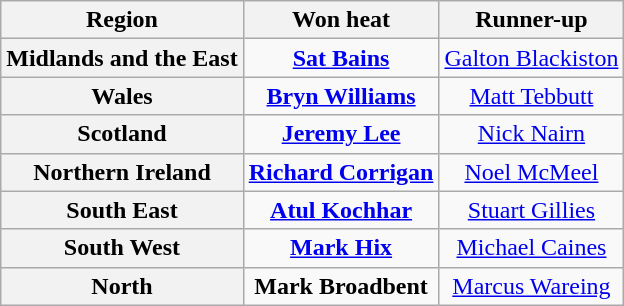<table class="wikitable plainrowheaders sortable" style="text-align:center;">
<tr>
<th scope="col">Region</th>
<th scope="col">Won heat</th>
<th scope="col">Runner-up</th>
</tr>
<tr>
<th scope="row">Midlands and the East</th>
<td><strong><a href='#'>Sat Bains</a></strong></td>
<td><a href='#'>Galton Blackiston</a></td>
</tr>
<tr>
<th scope="row">Wales</th>
<td><strong><a href='#'>Bryn Williams</a></strong></td>
<td><a href='#'>Matt Tebbutt</a></td>
</tr>
<tr>
<th scope="row">Scotland</th>
<td><strong><a href='#'>Jeremy Lee</a></strong></td>
<td><a href='#'>Nick Nairn</a></td>
</tr>
<tr>
<th scope="row">Northern Ireland</th>
<td><strong><a href='#'>Richard Corrigan</a></strong></td>
<td><a href='#'>Noel McMeel</a></td>
</tr>
<tr>
<th scope="row">South East</th>
<td><strong><a href='#'>Atul Kochhar</a></strong></td>
<td><a href='#'>Stuart Gillies</a></td>
</tr>
<tr>
<th scope="row">South West</th>
<td><strong><a href='#'>Mark Hix</a></strong></td>
<td><a href='#'>Michael Caines</a></td>
</tr>
<tr>
<th scope="row">North</th>
<td><strong>Mark Broadbent</strong></td>
<td><a href='#'>Marcus Wareing</a></td>
</tr>
</table>
